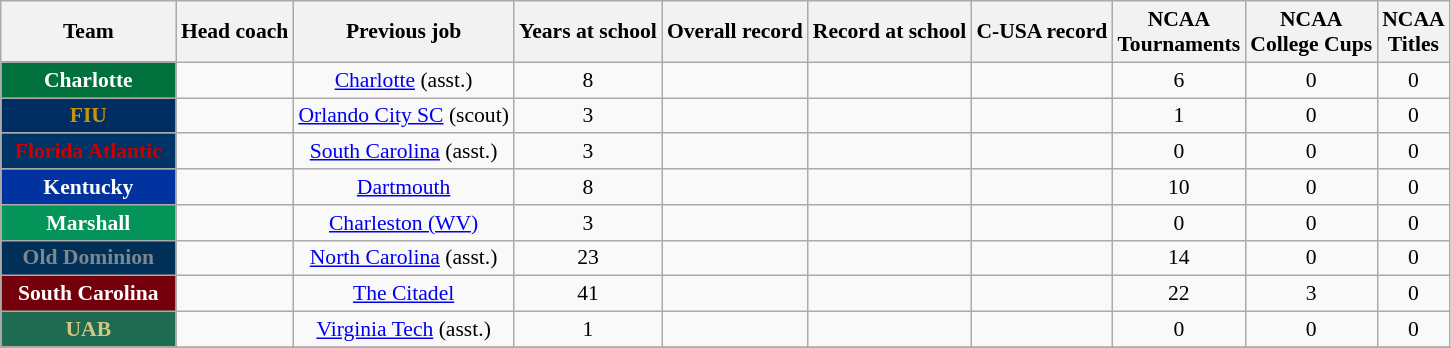<table class="wikitable sortable" style="text-align: center;font-size:90%;">
<tr>
<th width="110">Team</th>
<th>Head coach</th>
<th>Previous job</th>
<th>Years at school</th>
<th>Overall record</th>
<th>Record at school</th>
<th>C-USA record</th>
<th>NCAA<br>Tournaments</th>
<th>NCAA<br>College Cups</th>
<th>NCAA<br>Titles</th>
</tr>
<tr>
<th style="background:#00703C; color:#FFFFFF;">Charlotte</th>
<td></td>
<td><a href='#'>Charlotte</a> (asst.)</td>
<td>8</td>
<td></td>
<td></td>
<td></td>
<td>6</td>
<td>0</td>
<td>0</td>
</tr>
<tr>
<th style="background:#002d62; color:#c5960c;">FIU</th>
<td></td>
<td><a href='#'>Orlando City SC</a> (scout)</td>
<td>3</td>
<td></td>
<td></td>
<td></td>
<td>1</td>
<td>0</td>
<td>0</td>
</tr>
<tr>
<th style="background:#003366; color:#CC0000;">Florida Atlantic</th>
<td></td>
<td><a href='#'>South Carolina</a> (asst.)</td>
<td>3</td>
<td></td>
<td></td>
<td></td>
<td>0</td>
<td>0</td>
<td>0</td>
</tr>
<tr>
<th style="background:#0033a0; color:#FFFFFF;">Kentucky</th>
<td></td>
<td><a href='#'>Dartmouth</a></td>
<td>8</td>
<td></td>
<td></td>
<td></td>
<td>10</td>
<td>0</td>
<td>0</td>
</tr>
<tr>
<th style="background:#04945a; color:#FFFFFF;">Marshall</th>
<td></td>
<td><a href='#'>Charleston (WV)</a></td>
<td>3</td>
<td></td>
<td></td>
<td></td>
<td>0</td>
<td>0</td>
<td>0</td>
</tr>
<tr>
<th style="background:#003057; color:#7c878e;">Old Dominion</th>
<td></td>
<td><a href='#'>North Carolina</a> (asst.)</td>
<td>23</td>
<td></td>
<td></td>
<td></td>
<td>14</td>
<td>0</td>
<td>0</td>
</tr>
<tr>
<th style="background:#73000a; color:#FFFFFF;">South Carolina</th>
<td></td>
<td><a href='#'>The Citadel</a></td>
<td>41</td>
<td></td>
<td></td>
<td></td>
<td>22</td>
<td>3</td>
<td>0</td>
</tr>
<tr>
<th style="background:#1E6B52; color:#d2c780;">UAB</th>
<td></td>
<td><a href='#'>Virginia Tech</a> (asst.)</td>
<td>1</td>
<td></td>
<td></td>
<td></td>
<td>0</td>
<td>0</td>
<td>0</td>
</tr>
<tr>
</tr>
</table>
